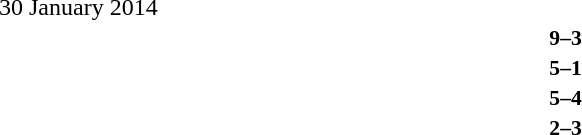<table width=100% cellspacing=1>
<tr>
<th width=25%></th>
<th width=10%></th>
<th></th>
</tr>
<tr>
<td>30 January 2014</td>
</tr>
<tr style=font-size:90%>
<td align=right><strong></strong></td>
<td align=center><strong>9–3</strong></td>
<td><strong></strong></td>
<td></td>
</tr>
<tr style=font-size:90%>
<td align=right><strong></strong></td>
<td align=center><strong>5–1</strong></td>
<td><strong></strong></td>
<td></td>
</tr>
<tr style=font-size:90%>
<td align=right><strong></strong></td>
<td align=center><strong>5–4</strong></td>
<td><strong></strong></td>
<td></td>
</tr>
<tr style=font-size:90%>
<td align=right><strong></strong></td>
<td align=center><strong>2–3</strong></td>
<td><strong></strong></td>
<td></td>
</tr>
</table>
